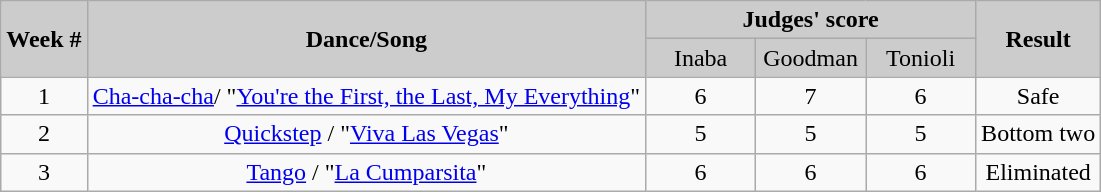<table class="wikitable" style="text-align:center">
<tr>
<th rowspan="2" style="background:#ccc;">Week #</th>
<th rowspan="2" style="background:#ccc;">Dance/Song</th>
<th colspan="3" style="background:#ccc;">Judges' score</th>
<th rowspan="2" style="background:#ccc;">Result</th>
</tr>
<tr style="background:#ccc;">
<td style="width:10%;">Inaba</td>
<td style="width:10%;">Goodman</td>
<td style="width:10%;">Tonioli</td>
</tr>
<tr>
<td>1</td>
<td><a href='#'>Cha-cha-cha</a>/ "<a href='#'>You're the First, the Last, My Everything</a>"</td>
<td>6</td>
<td>7</td>
<td>6</td>
<td>Safe</td>
</tr>
<tr>
<td>2</td>
<td><a href='#'>Quickstep</a> / "<a href='#'>Viva Las Vegas</a>"</td>
<td>5</td>
<td>5</td>
<td>5</td>
<td>Bottom two</td>
</tr>
<tr>
<td>3</td>
<td><a href='#'>Tango</a> / "<a href='#'>La Cumparsita</a>"</td>
<td>6</td>
<td>6</td>
<td>6</td>
<td>Eliminated</td>
</tr>
</table>
